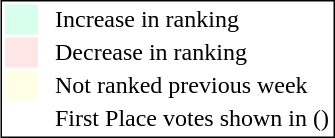<table style="border:1px solid black; float:right;">
<tr>
<td style="background:#D8FFEB; width:20px;"></td>
<td> </td>
<td>Increase in ranking</td>
</tr>
<tr>
<td style="background:#FFE6E6; width:20px;"></td>
<td> </td>
<td>Decrease in ranking</td>
</tr>
<tr>
<td style="background:#FFFFE6; width:20px;"></td>
<td> </td>
<td>Not ranked previous week</td>
</tr>
<tr>
<td> </td>
<td> </td>
<td>First Place votes shown in ()</td>
</tr>
</table>
